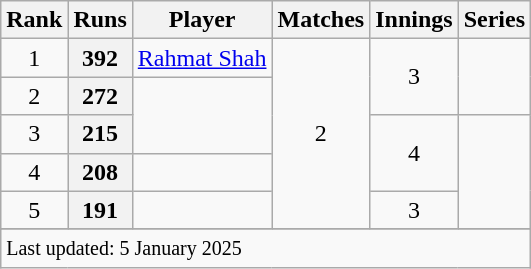<table class="wikitable plainrowheaders sortable">
<tr>
<th scope=col>Rank</th>
<th scope=col>Runs</th>
<th scope=col>Player</th>
<th scope=col>Matches</th>
<th scope=col>Innings</th>
<th scope=col>Series</th>
</tr>
<tr>
<td align=center>1</td>
<th scope=row style=text-align:center;>392</th>
<td><a href='#'>Rahmat Shah</a></td>
<td align=center rowspan=5>2</td>
<td align=center rowspan=2>3</td>
<td rowspan=2></td>
</tr>
<tr>
<td align=center>2</td>
<th scope=row style=text-align:center;>272</th>
<td rowspan=2></td>
</tr>
<tr>
<td align=center>3</td>
<th scope=row style=text-align:center;>215</th>
<td align=center rowspan=2>4</td>
<td rowspan=3></td>
</tr>
<tr>
<td align=center>4</td>
<th scope=row style=text-align:center;>208</th>
<td></td>
</tr>
<tr>
<td align=center>5</td>
<th scope=row style=text-align:center;>191</th>
<td></td>
<td align=center>3</td>
</tr>
<tr>
</tr>
<tr class=sortbottom>
<td colspan=6><small>Last updated: 5 January 2025</small></td>
</tr>
</table>
